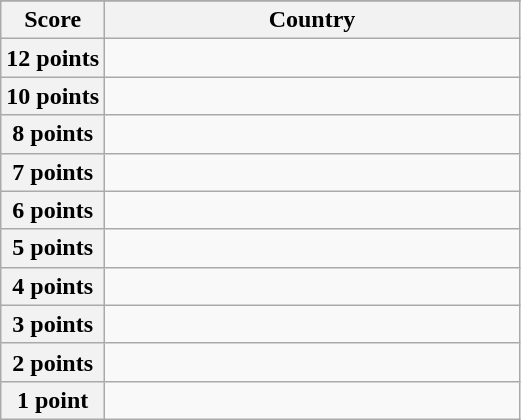<table class="wikitable">
<tr>
</tr>
<tr>
<th scope="col" width="20%">Score</th>
<th scope="col">Country</th>
</tr>
<tr>
<th scope="row">12 points</th>
<td></td>
</tr>
<tr>
<th scope="row">10 points</th>
<td></td>
</tr>
<tr>
<th scope="row">8 points</th>
<td></td>
</tr>
<tr>
<th scope="row">7 points</th>
<td></td>
</tr>
<tr>
<th scope="row">6 points</th>
<td></td>
</tr>
<tr>
<th scope="row">5 points</th>
<td></td>
</tr>
<tr>
<th scope="row">4 points</th>
<td></td>
</tr>
<tr>
<th scope="row">3 points</th>
<td></td>
</tr>
<tr>
<th scope="row">2 points</th>
<td></td>
</tr>
<tr>
<th scope="row">1 point</th>
<td></td>
</tr>
</table>
